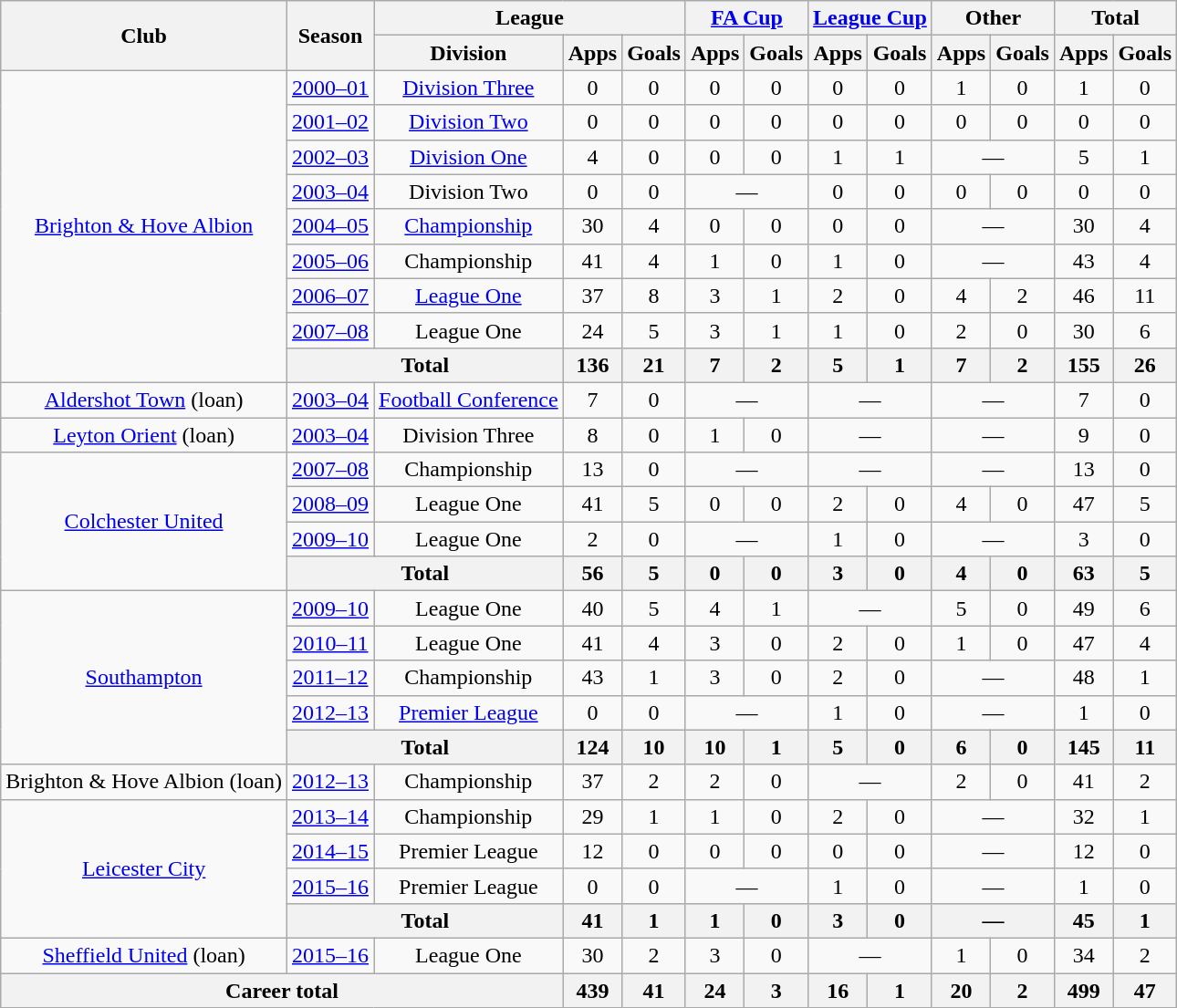<table class="wikitable" style="text-align: center;">
<tr>
<th rowspan="2">Club</th>
<th rowspan="2">Season</th>
<th colspan="3">League</th>
<th colspan="2"><a href='#'>FA Cup</a></th>
<th colspan="2"><a href='#'>League Cup</a></th>
<th colspan="2">Other</th>
<th colspan="2">Total</th>
</tr>
<tr>
<th>Division</th>
<th>Apps</th>
<th>Goals</th>
<th>Apps</th>
<th>Goals</th>
<th>Apps</th>
<th>Goals</th>
<th>Apps</th>
<th>Goals</th>
<th>Apps</th>
<th>Goals</th>
</tr>
<tr>
<td rowspan="9"><a href='#'>Brighton & Hove Albion</a></td>
<td><a href='#'>2000–01</a></td>
<td><a href='#'>Division Three</a></td>
<td>0</td>
<td>0</td>
<td>0</td>
<td>0</td>
<td>0</td>
<td>0</td>
<td>1</td>
<td>0</td>
<td>1</td>
<td>0</td>
</tr>
<tr>
<td><a href='#'>2001–02</a></td>
<td><a href='#'>Division Two</a></td>
<td>0</td>
<td>0</td>
<td>0</td>
<td>0</td>
<td>0</td>
<td>0</td>
<td>0</td>
<td>0</td>
<td>0</td>
<td>0</td>
</tr>
<tr>
<td><a href='#'>2002–03</a></td>
<td><a href='#'>Division One</a></td>
<td>4</td>
<td>0</td>
<td>0</td>
<td>0</td>
<td>1</td>
<td>1</td>
<td colspan="2">—</td>
<td>5</td>
<td>1</td>
</tr>
<tr>
<td><a href='#'>2003–04</a></td>
<td>Division Two</td>
<td>0</td>
<td>0</td>
<td colspan="2">—</td>
<td>0</td>
<td>0</td>
<td>0</td>
<td>0</td>
<td>0</td>
<td>0</td>
</tr>
<tr>
<td><a href='#'>2004–05</a></td>
<td><a href='#'>Championship</a></td>
<td>30</td>
<td>4</td>
<td>0</td>
<td>0</td>
<td>0</td>
<td>0</td>
<td colspan="2">—</td>
<td>30</td>
<td>4</td>
</tr>
<tr>
<td><a href='#'>2005–06</a></td>
<td>Championship</td>
<td>41</td>
<td>4</td>
<td>1</td>
<td>0</td>
<td>1</td>
<td>0</td>
<td colspan="2">—</td>
<td>43</td>
<td>4</td>
</tr>
<tr>
<td><a href='#'>2006–07</a></td>
<td><a href='#'>League One</a></td>
<td>37</td>
<td>8</td>
<td>3</td>
<td>1</td>
<td>2</td>
<td>0</td>
<td>4</td>
<td>2</td>
<td>46</td>
<td>11</td>
</tr>
<tr>
<td><a href='#'>2007–08</a></td>
<td>League One</td>
<td>24</td>
<td>5</td>
<td>3</td>
<td>1</td>
<td>1</td>
<td>0</td>
<td>2</td>
<td>0</td>
<td>30</td>
<td>6</td>
</tr>
<tr>
<th colspan="2">Total</th>
<th>136</th>
<th>21</th>
<th>7</th>
<th>2</th>
<th>5</th>
<th>1</th>
<th>7</th>
<th>2</th>
<th>155</th>
<th>26</th>
</tr>
<tr>
<td><a href='#'>Aldershot Town</a> (loan)</td>
<td><a href='#'>2003–04</a></td>
<td><a href='#'>Football Conference</a></td>
<td>7</td>
<td>0</td>
<td colspan="2">—</td>
<td colspan="2">—</td>
<td colspan="2">—</td>
<td>7</td>
<td>0</td>
</tr>
<tr>
<td><a href='#'>Leyton Orient</a> (loan)</td>
<td><a href='#'>2003–04</a></td>
<td>Division Three</td>
<td>8</td>
<td>0</td>
<td>1</td>
<td>0</td>
<td colspan="2">—</td>
<td colspan="2">—</td>
<td>9</td>
<td>0</td>
</tr>
<tr>
<td rowspan="4"><a href='#'>Colchester United</a></td>
<td><a href='#'>2007–08</a></td>
<td>Championship</td>
<td>13</td>
<td>0</td>
<td colspan="2">—</td>
<td colspan="2">—</td>
<td colspan="2">—</td>
<td>13</td>
<td>0</td>
</tr>
<tr>
<td><a href='#'>2008–09</a></td>
<td>League One</td>
<td>41</td>
<td>5</td>
<td>0</td>
<td>0</td>
<td>2</td>
<td>0</td>
<td>4</td>
<td>0</td>
<td>47</td>
<td>5</td>
</tr>
<tr>
<td><a href='#'>2009–10</a></td>
<td>League One</td>
<td>2</td>
<td>0</td>
<td colspan="2">—</td>
<td>1</td>
<td>0</td>
<td colspan="2">—</td>
<td>3</td>
<td>0</td>
</tr>
<tr>
<th colspan="2">Total</th>
<th>56</th>
<th>5</th>
<th>0</th>
<th>0</th>
<th>3</th>
<th>0</th>
<th>4</th>
<th>0</th>
<th>63</th>
<th>5</th>
</tr>
<tr>
<td rowspan="5"><a href='#'>Southampton</a></td>
<td><a href='#'>2009–10</a></td>
<td>League One</td>
<td>40</td>
<td>5</td>
<td>4</td>
<td>1</td>
<td colspan="2">—</td>
<td>5</td>
<td>0</td>
<td>49</td>
<td>6</td>
</tr>
<tr>
<td><a href='#'>2010–11</a></td>
<td>League One</td>
<td>41</td>
<td>4</td>
<td>3</td>
<td>0</td>
<td>2</td>
<td>0</td>
<td>1</td>
<td>0</td>
<td>47</td>
<td>4</td>
</tr>
<tr>
<td><a href='#'>2011–12</a></td>
<td>Championship</td>
<td>43</td>
<td>1</td>
<td>3</td>
<td>0</td>
<td>2</td>
<td>0</td>
<td colspan="2">—</td>
<td>48</td>
<td>1</td>
</tr>
<tr>
<td><a href='#'>2012–13</a></td>
<td><a href='#'>Premier League</a></td>
<td>0</td>
<td>0</td>
<td colspan="2">—</td>
<td>1</td>
<td>0</td>
<td colspan="2">—</td>
<td>1</td>
<td>0</td>
</tr>
<tr>
<th colspan="2">Total</th>
<th>124</th>
<th>10</th>
<th>10</th>
<th>1</th>
<th>5</th>
<th>0</th>
<th>6</th>
<th>0</th>
<th>145</th>
<th>11</th>
</tr>
<tr>
<td>Brighton & Hove Albion (loan)</td>
<td><a href='#'>2012–13</a></td>
<td>Championship</td>
<td>37</td>
<td>2</td>
<td>2</td>
<td>0</td>
<td colspan="2">—</td>
<td>2</td>
<td>0</td>
<td>41</td>
<td>2</td>
</tr>
<tr>
<td rowspan="4"><a href='#'>Leicester City</a></td>
<td><a href='#'>2013–14</a></td>
<td>Championship</td>
<td>29</td>
<td>1</td>
<td>1</td>
<td>0</td>
<td>2</td>
<td>0</td>
<td colspan="2">—</td>
<td>32</td>
<td>1</td>
</tr>
<tr>
<td><a href='#'>2014–15</a></td>
<td>Premier League</td>
<td>12</td>
<td>0</td>
<td>0</td>
<td>0</td>
<td>0</td>
<td>0</td>
<td colspan="2">—</td>
<td>12</td>
<td>0</td>
</tr>
<tr>
<td><a href='#'>2015–16</a></td>
<td>Premier League</td>
<td>0</td>
<td>0</td>
<td colspan="2">—</td>
<td>1</td>
<td>0</td>
<td colspan="2">—</td>
<td>1</td>
<td>0</td>
</tr>
<tr>
<th colspan="2">Total</th>
<th>41</th>
<th>1</th>
<th>1</th>
<th>0</th>
<th>3</th>
<th>0</th>
<th colspan="2">—</th>
<th>45</th>
<th>1</th>
</tr>
<tr>
<td><a href='#'>Sheffield United</a> (loan)</td>
<td><a href='#'>2015–16</a></td>
<td>League One</td>
<td>30</td>
<td>2</td>
<td>3</td>
<td>0</td>
<td colspan="2">—</td>
<td>1</td>
<td>0</td>
<td>34</td>
<td>2</td>
</tr>
<tr>
<th colspan="3">Career total</th>
<th>439</th>
<th>41</th>
<th>24</th>
<th>3</th>
<th>16</th>
<th>1</th>
<th>20</th>
<th>2</th>
<th>499</th>
<th>47</th>
</tr>
</table>
